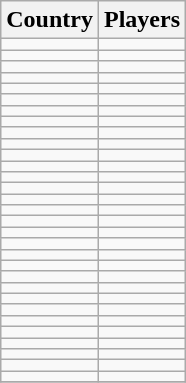<table class="wikitable sortable" style="border-collapse:collapse">
<tr>
<th>Country</th>
<th>Players</th>
</tr>
<tr>
<td></td>
<td align="center"></td>
</tr>
<tr>
<td></td>
<td align="center"></td>
</tr>
<tr>
<td></td>
<td align="center"></td>
</tr>
<tr>
<td></td>
<td align="center"></td>
</tr>
<tr>
<td></td>
<td align="center"></td>
</tr>
<tr>
<td></td>
<td align="center"></td>
</tr>
<tr>
<td></td>
<td align="center"></td>
</tr>
<tr>
<td></td>
<td align="center"></td>
</tr>
<tr>
<td></td>
<td align="center"></td>
</tr>
<tr>
<td></td>
<td align="center"></td>
</tr>
<tr>
<td></td>
<td align="center"></td>
</tr>
<tr>
<td></td>
<td align="center"></td>
</tr>
<tr>
<td></td>
<td align="center"></td>
</tr>
<tr>
<td></td>
<td align="center"></td>
</tr>
<tr>
<td></td>
<td align="center"></td>
</tr>
<tr>
<td></td>
<td align="center"></td>
</tr>
<tr>
<td></td>
<td align="center"></td>
</tr>
<tr>
<td></td>
<td align="center"></td>
</tr>
<tr>
<td></td>
<td align="center"></td>
</tr>
<tr>
<td></td>
<td align="center"></td>
</tr>
<tr>
<td></td>
<td align="center"></td>
</tr>
<tr>
<td></td>
<td align="center"></td>
</tr>
<tr>
<td></td>
<td align="center"></td>
</tr>
<tr>
<td></td>
<td align="center"></td>
</tr>
<tr>
<td></td>
<td align="center"></td>
</tr>
<tr>
<td></td>
<td align="center"></td>
</tr>
<tr>
<td></td>
<td align="center"></td>
</tr>
<tr>
<td></td>
<td align="center"></td>
</tr>
<tr>
<td></td>
<td align="center"></td>
</tr>
<tr>
<td></td>
<td align="center"></td>
</tr>
<tr>
<td></td>
<td align="center"></td>
</tr>
<tr>
</tr>
</table>
